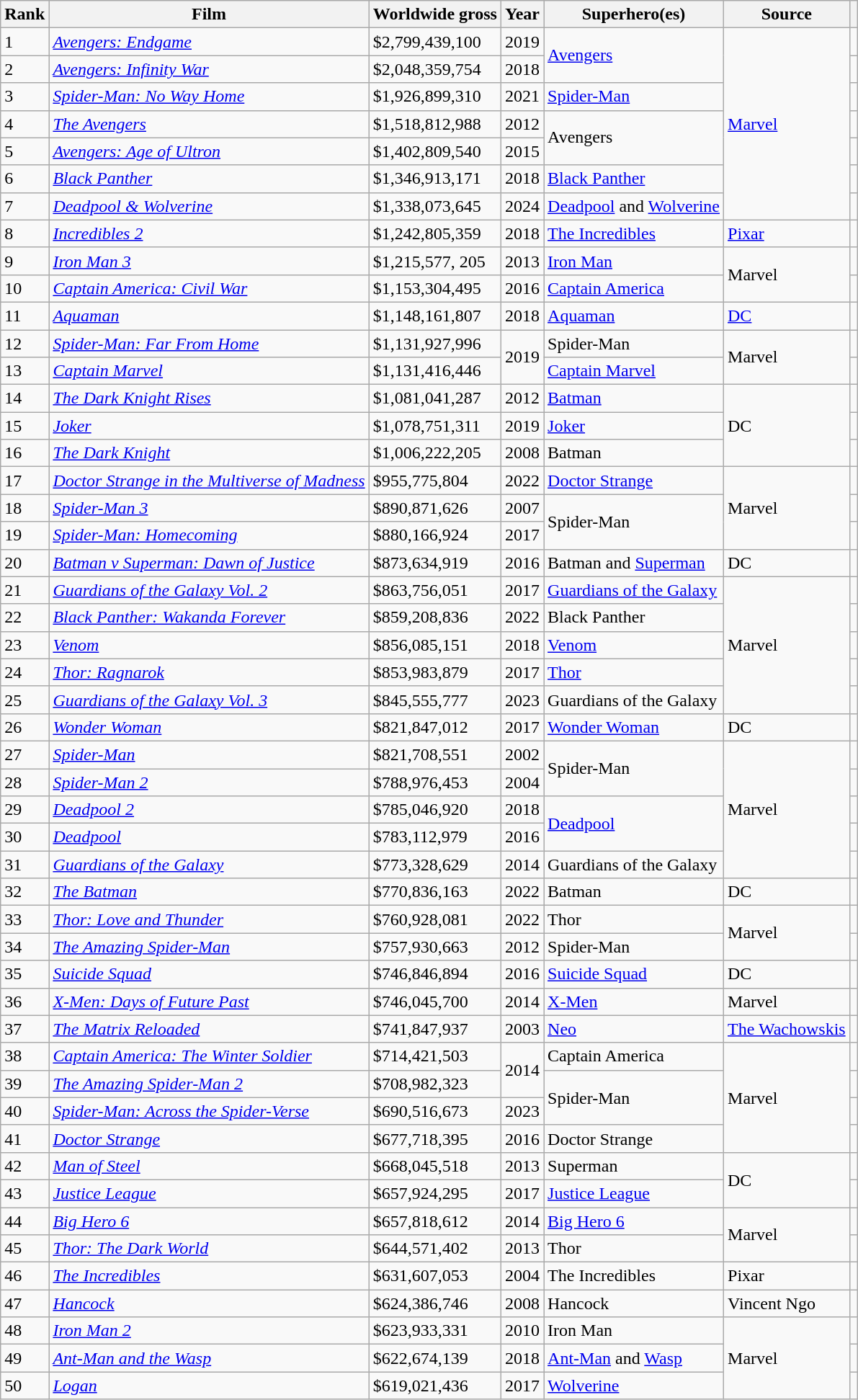<table class="wikitable nowrap sortable mw-datatable" id="Gross">
<tr>
<th>Rank</th>
<th>Film</th>
<th>Worldwide gross</th>
<th>Year</th>
<th>Superhero(es)</th>
<th>Source</th>
<th class=unsortable></th>
</tr>
<tr>
<td>1</td>
<td><em><a href='#'>Avengers: Endgame</a></em></td>
<td>$2,799,439,100</td>
<td>2019</td>
<td rowspan=2><a href='#'>Avengers</a></td>
<td rowspan=7><a href='#'>Marvel</a></td>
<td></td>
</tr>
<tr>
<td>2</td>
<td><em><a href='#'>Avengers: Infinity War</a></em></td>
<td>$2,048,359,754</td>
<td>2018</td>
<td></td>
</tr>
<tr>
<td>3</td>
<td><em><a href='#'>Spider-Man: No Way Home </a></em></td>
<td>$1,926,899,310</td>
<td>2021</td>
<td><a href='#'>Spider-Man</a></td>
<td></td>
</tr>
<tr>
<td>4</td>
<td><em><a href='#'>The Avengers</a></em></td>
<td>$1,518,812,988</td>
<td>2012</td>
<td rowspan=2>Avengers</td>
<td></td>
</tr>
<tr>
<td>5</td>
<td><em><a href='#'>Avengers: Age of Ultron</a></em></td>
<td>$1,402,809,540</td>
<td>2015</td>
<td></td>
</tr>
<tr>
<td>6</td>
<td><em><a href='#'>Black Panther</a></em></td>
<td>$1,346,913,171</td>
<td>2018</td>
<td><a href='#'>Black Panther</a></td>
<td></td>
</tr>
<tr>
<td>7</td>
<td><em><a href='#'>Deadpool & Wolverine</a></em></td>
<td>$1,338,073,645</td>
<td>2024</td>
<td><a href='#'>Deadpool</a> and <a href='#'>Wolverine</a></td>
<td></td>
</tr>
<tr>
<td>8</td>
<td><em><a href='#'>Incredibles 2</a></em></td>
<td>$1,242,805,359</td>
<td>2018</td>
<td><a href='#'>The Incredibles</a></td>
<td><a href='#'>Pixar</a></td>
<td></td>
</tr>
<tr>
<td>9</td>
<td><em><a href='#'>Iron Man 3</a></em></td>
<td>$1,215,577, 205</td>
<td>2013</td>
<td><a href='#'>Iron Man</a></td>
<td rowspan=2>Marvel</td>
<td></td>
</tr>
<tr>
<td>10</td>
<td><em><a href='#'>Captain America: Civil War</a></em></td>
<td>$1,153,304,495</td>
<td>2016</td>
<td><a href='#'>Captain America</a></td>
<td></td>
</tr>
<tr>
<td>11</td>
<td><em><a href='#'>Aquaman</a></em></td>
<td>$1,148,161,807</td>
<td>2018</td>
<td><a href='#'>Aquaman</a></td>
<td><a href='#'>DC</a></td>
<td></td>
</tr>
<tr>
<td>12</td>
<td><em><a href='#'>Spider-Man: Far From Home</a></em></td>
<td>$1,131,927,996</td>
<td rowspan=2>2019</td>
<td>Spider-Man</td>
<td rowspan=2>Marvel</td>
<td></td>
</tr>
<tr>
<td>13</td>
<td><em><a href='#'>Captain Marvel</a></em></td>
<td>$1,131,416,446</td>
<td><a href='#'>Captain Marvel</a></td>
<td></td>
</tr>
<tr>
<td>14</td>
<td><em><a href='#'>The Dark Knight Rises</a></em></td>
<td>$1,081,041,287</td>
<td>2012</td>
<td><a href='#'>Batman</a></td>
<td rowspan="3">DC</td>
<td></td>
</tr>
<tr>
<td>15</td>
<td><em><a href='#'>Joker</a></em></td>
<td>$1,078,751,311</td>
<td>2019</td>
<td><a href='#'>Joker</a></td>
<td></td>
</tr>
<tr>
<td>16</td>
<td><em><a href='#'>The Dark Knight</a></em></td>
<td>$1,006,222,205</td>
<td>2008</td>
<td>Batman</td>
<td></td>
</tr>
<tr>
<td>17</td>
<td><em><a href='#'>Doctor Strange in the Multiverse of Madness</a></em></td>
<td>$955,775,804</td>
<td>2022</td>
<td><a href='#'>Doctor Strange</a></td>
<td rowspan=3>Marvel</td>
<td></td>
</tr>
<tr>
<td>18</td>
<td><em><a href='#'>Spider-Man 3</a></em></td>
<td>$890,871,626</td>
<td>2007</td>
<td rowspan="2">Spider-Man</td>
<td></td>
</tr>
<tr>
<td>19</td>
<td><em><a href='#'>Spider-Man: Homecoming</a></em></td>
<td>$880,166,924</td>
<td>2017</td>
<td></td>
</tr>
<tr>
<td>20</td>
<td><em><a href='#'>Batman v Superman: Dawn of Justice</a></em></td>
<td>$873,634,919</td>
<td>2016</td>
<td>Batman and <a href='#'>Superman</a></td>
<td>DC</td>
<td></td>
</tr>
<tr>
<td>21</td>
<td><em><a href='#'>Guardians of the Galaxy Vol. 2</a></em></td>
<td>$863,756,051</td>
<td>2017</td>
<td><a href='#'>Guardians of the Galaxy</a></td>
<td rowspan="5">Marvel</td>
<td></td>
</tr>
<tr>
<td>22</td>
<td><em><a href='#'>Black Panther: Wakanda Forever</a></em></td>
<td>$859,208,836</td>
<td>2022</td>
<td>Black Panther</td>
<td></td>
</tr>
<tr>
<td>23</td>
<td><em><a href='#'>Venom</a></em></td>
<td>$856,085,151</td>
<td>2018</td>
<td><a href='#'>Venom</a></td>
<td></td>
</tr>
<tr>
<td>24</td>
<td><em><a href='#'>Thor: Ragnarok</a></em></td>
<td>$853,983,879</td>
<td>2017</td>
<td><a href='#'>Thor</a></td>
<td></td>
</tr>
<tr>
<td>25</td>
<td><em><a href='#'>Guardians of the Galaxy Vol. 3</a></em></td>
<td>$845,555,777</td>
<td>2023</td>
<td>Guardians of the Galaxy</td>
<td></td>
</tr>
<tr>
<td>26</td>
<td><em><a href='#'>Wonder Woman</a></em></td>
<td>$821,847,012</td>
<td>2017</td>
<td><a href='#'>Wonder Woman</a></td>
<td>DC</td>
<td></td>
</tr>
<tr>
<td>27</td>
<td><em><a href='#'>Spider-Man</a></em></td>
<td>$821,708,551</td>
<td>2002</td>
<td rowspan="2">Spider-Man</td>
<td rowspan="5">Marvel</td>
<td></td>
</tr>
<tr>
<td>28</td>
<td><em><a href='#'>Spider-Man 2</a></em></td>
<td>$788,976,453</td>
<td>2004</td>
<td></td>
</tr>
<tr>
<td>29</td>
<td><em><a href='#'>Deadpool 2</a></em></td>
<td>$785,046,920</td>
<td>2018</td>
<td rowspan="2"><a href='#'>Deadpool</a></td>
<td></td>
</tr>
<tr>
<td>30</td>
<td><em><a href='#'>Deadpool</a></em></td>
<td>$783,112,979</td>
<td>2016</td>
<td></td>
</tr>
<tr>
<td>31</td>
<td><em><a href='#'>Guardians of the Galaxy</a></em></td>
<td>$773,328,629</td>
<td>2014</td>
<td>Guardians of the Galaxy</td>
<td></td>
</tr>
<tr>
<td>32</td>
<td><em><a href='#'>The Batman</a></em></td>
<td>$770,836,163</td>
<td>2022</td>
<td>Batman</td>
<td>DC</td>
<td></td>
</tr>
<tr>
<td>33</td>
<td><em><a href='#'>Thor: Love and Thunder</a></em></td>
<td>$760,928,081</td>
<td>2022</td>
<td>Thor</td>
<td rowspan="2">Marvel</td>
<td></td>
</tr>
<tr>
<td>34</td>
<td><em><a href='#'>The Amazing Spider-Man</a></em></td>
<td>$757,930,663</td>
<td>2012</td>
<td>Spider-Man</td>
<td></td>
</tr>
<tr>
<td>35</td>
<td><em><a href='#'>Suicide Squad</a></em></td>
<td>$746,846,894</td>
<td>2016</td>
<td><a href='#'>Suicide Squad</a></td>
<td>DC</td>
<td></td>
</tr>
<tr>
<td>36</td>
<td><em><a href='#'>X-Men: Days of Future Past</a></em></td>
<td>$746,045,700</td>
<td>2014</td>
<td><a href='#'>X-Men</a></td>
<td>Marvel</td>
<td></td>
</tr>
<tr>
<td>37</td>
<td><em><a href='#'>The Matrix Reloaded</a></em></td>
<td>$741,847,937</td>
<td>2003</td>
<td><a href='#'>Neo</a></td>
<td><a href='#'>The Wachowskis</a></td>
<td></td>
</tr>
<tr>
<td>38</td>
<td><em><a href='#'>Captain America: The Winter Soldier</a></em></td>
<td>$714,421,503</td>
<td rowspan=2>2014</td>
<td>Captain America</td>
<td rowspan="4">Marvel</td>
<td></td>
</tr>
<tr>
<td>39</td>
<td><em><a href='#'>The Amazing Spider-Man 2</a></em></td>
<td>$708,982,323</td>
<td rowspan="2">Spider-Man</td>
<td></td>
</tr>
<tr>
<td>40</td>
<td><em><a href='#'>Spider-Man: Across the Spider-Verse</a></em></td>
<td>$690,516,673</td>
<td>2023</td>
<td></td>
</tr>
<tr>
<td>41</td>
<td><em><a href='#'>Doctor Strange</a></em></td>
<td>$677,718,395</td>
<td>2016</td>
<td>Doctor Strange</td>
<td></td>
</tr>
<tr>
<td>42</td>
<td><em><a href='#'>Man of Steel</a></em></td>
<td>$668,045,518</td>
<td>2013</td>
<td>Superman</td>
<td rowspan="2">DC</td>
<td></td>
</tr>
<tr>
<td>43</td>
<td><em><a href='#'>Justice League</a></em></td>
<td>$657,924,295</td>
<td>2017</td>
<td><a href='#'>Justice League</a></td>
<td></td>
</tr>
<tr>
<td>44</td>
<td><em><a href='#'>Big Hero 6</a></em></td>
<td>$657,818,612</td>
<td>2014</td>
<td><a href='#'>Big Hero 6</a></td>
<td rowspan=2>Marvel</td>
<td></td>
</tr>
<tr>
<td>45</td>
<td><em><a href='#'>Thor: The Dark World</a></em></td>
<td>$644,571,402</td>
<td>2013</td>
<td>Thor</td>
<td></td>
</tr>
<tr>
<td>46</td>
<td><em><a href='#'>The Incredibles</a></em></td>
<td>$631,607,053</td>
<td>2004</td>
<td>The Incredibles</td>
<td>Pixar</td>
<td></td>
</tr>
<tr>
<td>47</td>
<td><em><a href='#'>Hancock</a></em></td>
<td>$624,386,746</td>
<td>2008</td>
<td>Hancock</td>
<td>Vincent Ngo</td>
<td></td>
</tr>
<tr>
<td>48</td>
<td><em><a href='#'>Iron Man 2</a></em></td>
<td>$623,933,331</td>
<td>2010</td>
<td>Iron Man</td>
<td rowspan="3">Marvel</td>
<td></td>
</tr>
<tr>
<td>49</td>
<td><em><a href='#'>Ant-Man and the Wasp</a></em></td>
<td>$622,674,139</td>
<td>2018</td>
<td><a href='#'>Ant-Man</a> and <a href='#'>Wasp</a></td>
<td></td>
</tr>
<tr>
<td>50</td>
<td><em><a href='#'>Logan</a></em></td>
<td>$619,021,436</td>
<td>2017</td>
<td><a href='#'>Wolverine</a></td>
<td></td>
</tr>
</table>
